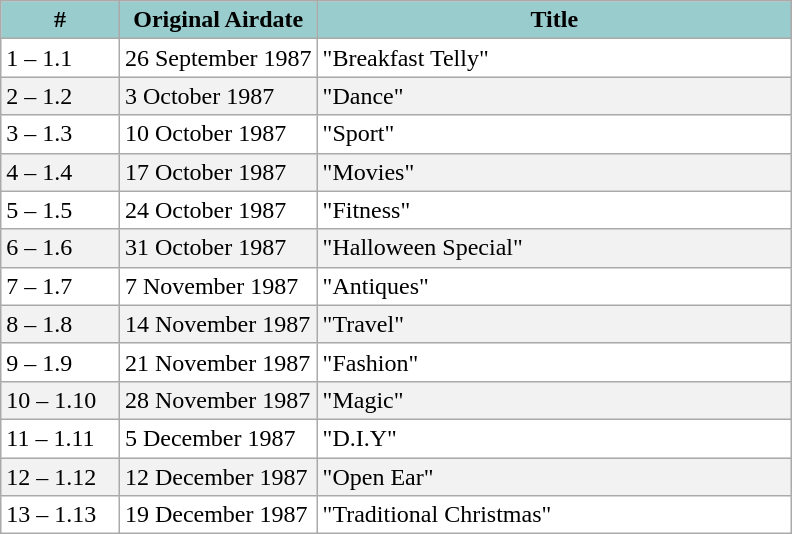<table class="wikitable">
<tr>
<th style="background:#99CCCC; width:15%;">#</th>
<th style="background:#99CCCC; width:25%;">Original Airdate</th>
<th style="background:#99CCCC;">Title</th>
</tr>
<tr style="background:#fff;"|>
<td>1 – 1.1</td>
<td>26 September 1987</td>
<td>"Breakfast Telly"</td>
</tr>
<tr style="background:#f2f2f2;">
<td>2 – 1.2</td>
<td>3 October 1987</td>
<td>"Dance"</td>
</tr>
<tr style="background:#fff;"|>
<td>3 – 1.3</td>
<td>10 October 1987</td>
<td>"Sport"</td>
</tr>
<tr style="background:#f2f2f2;"|>
<td>4 – 1.4</td>
<td>17 October 1987</td>
<td>"Movies"</td>
</tr>
<tr style="background:#fff;"|>
<td>5 – 1.5</td>
<td>24 October 1987</td>
<td>"Fitness"</td>
</tr>
<tr style="background:#f2f2f2;"|>
<td>6 – 1.6</td>
<td>31 October 1987</td>
<td>"Halloween Special"</td>
</tr>
<tr style="background:#fff;"|>
<td>7 – 1.7</td>
<td>7 November 1987</td>
<td>"Antiques"</td>
</tr>
<tr style="background:#f2f2f2;"|>
<td>8 – 1.8</td>
<td>14 November 1987</td>
<td>"Travel"</td>
</tr>
<tr style="background:#fff;"|>
<td>9 – 1.9</td>
<td>21 November 1987</td>
<td>"Fashion"</td>
</tr>
<tr style="background:#f2f2f2;"|>
<td>10 – 1.10</td>
<td>28 November 1987</td>
<td>"Magic"</td>
</tr>
<tr style="background:#fff;"|>
<td>11 – 1.11</td>
<td>5 December 1987</td>
<td>"D.I.Y"</td>
</tr>
<tr style="background:#f2f2f2;"|>
<td>12 – 1.12</td>
<td>12 December 1987</td>
<td>"Open Ear"</td>
</tr>
<tr style="background:#fff;"|>
<td>13 – 1.13</td>
<td>19 December 1987</td>
<td>"Traditional Christmas"</td>
</tr>
</table>
